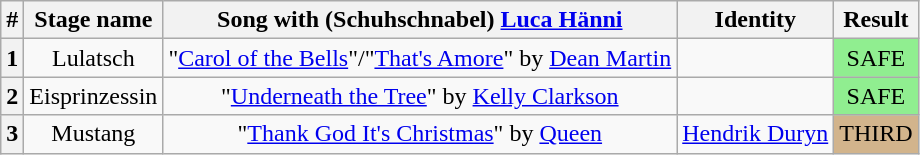<table class="wikitable plainrowheaders" style="text-align: center;">
<tr>
<th>#</th>
<th>Stage name</th>
<th>Song with (Schuhschnabel) <a href='#'>Luca Hänni</a></th>
<th>Identity</th>
<th>Result</th>
</tr>
<tr>
<th>1</th>
<td>Lulatsch</td>
<td>"<a href='#'>Carol of the Bells</a>"/"<a href='#'>That's Amore</a>" by <a href='#'>Dean Martin</a></td>
<td></td>
<td bgcolor=lightgreen>SAFE</td>
</tr>
<tr>
<th>2</th>
<td>Eisprinzessin</td>
<td>"<a href='#'>Underneath the Tree</a>" by <a href='#'>Kelly Clarkson</a></td>
<td></td>
<td bgcolor=lightgreen>SAFE</td>
</tr>
<tr>
<th>3</th>
<td>Mustang</td>
<td>"<a href='#'>Thank God It's Christmas</a>" by <a href='#'>Queen</a></td>
<td><a href='#'>Hendrik Duryn</a></td>
<td bgcolor=tan>THIRD</td>
</tr>
</table>
